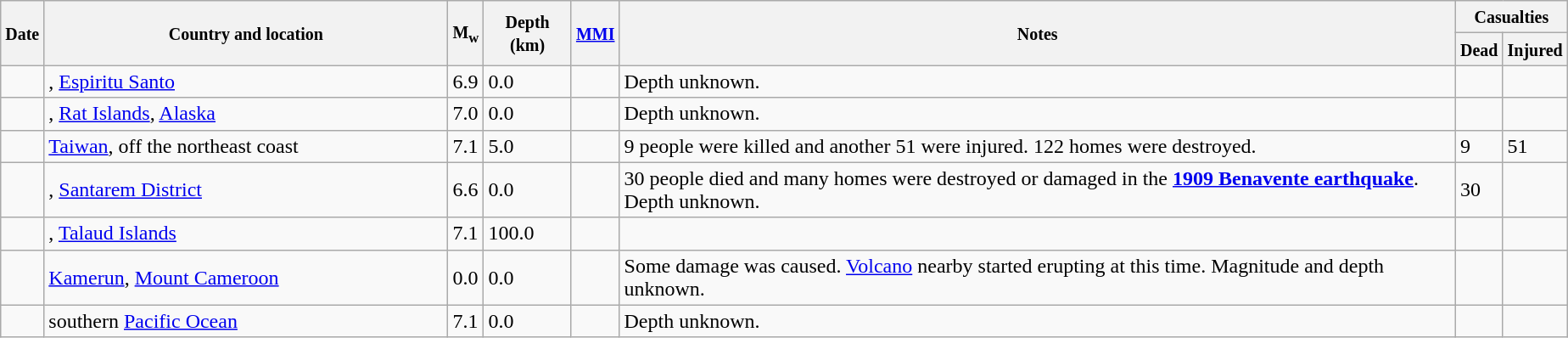<table class="wikitable sortable sort-under" style="border:1px black; margin-left:1em;">
<tr>
<th rowspan="2"><small>Date</small></th>
<th rowspan="2" style="width: 310px"><small>Country and location</small></th>
<th rowspan="2"><small>M<sub>w</sub></small></th>
<th rowspan="2"><small>Depth (km)</small></th>
<th rowspan="2"><small><a href='#'>MMI</a></small></th>
<th rowspan="2" class="unsortable"><small>Notes</small></th>
<th colspan="2"><small>Casualties</small></th>
</tr>
<tr>
<th><small>Dead</small></th>
<th><small>Injured</small></th>
</tr>
<tr>
<td></td>
<td>, <a href='#'>Espiritu Santo</a></td>
<td>6.9</td>
<td>0.0</td>
<td></td>
<td>Depth unknown.</td>
<td></td>
<td></td>
</tr>
<tr>
<td></td>
<td>, <a href='#'>Rat Islands</a>, <a href='#'>Alaska</a></td>
<td>7.0</td>
<td>0.0</td>
<td></td>
<td>Depth unknown.</td>
<td></td>
<td></td>
</tr>
<tr>
<td></td>
<td> <a href='#'>Taiwan</a>, off the northeast coast</td>
<td>7.1</td>
<td>5.0</td>
<td></td>
<td>9 people were killed and another 51 were injured. 122 homes were destroyed.</td>
<td>9</td>
<td>51</td>
</tr>
<tr>
<td></td>
<td>, <a href='#'>Santarem District</a></td>
<td>6.6</td>
<td>0.0</td>
<td></td>
<td>30 people died and many homes were destroyed or damaged in the <strong><a href='#'>1909 Benavente earthquake</a></strong>. Depth unknown.</td>
<td>30</td>
<td></td>
</tr>
<tr>
<td></td>
<td>, <a href='#'>Talaud Islands</a></td>
<td>7.1</td>
<td>100.0</td>
<td></td>
<td></td>
<td></td>
<td></td>
</tr>
<tr>
<td></td>
<td> <a href='#'>Kamerun</a>, <a href='#'>Mount Cameroon</a></td>
<td>0.0</td>
<td>0.0</td>
<td></td>
<td>Some damage was caused. <a href='#'>Volcano</a> nearby started erupting at this time. Magnitude and depth unknown.</td>
<td></td>
<td></td>
</tr>
<tr>
<td></td>
<td>southern <a href='#'>Pacific Ocean</a></td>
<td>7.1</td>
<td>0.0</td>
<td></td>
<td>Depth unknown.</td>
<td></td>
<td></td>
</tr>
</table>
